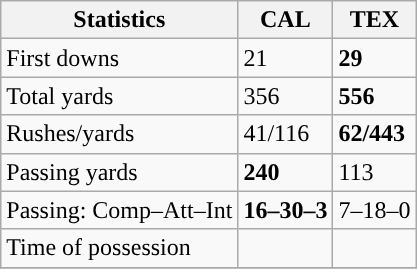<table class="wikitable" style="float: left;">
<tr>
<th>Statistics</th>
<th>CAL</th>
<th>TEX</th>
</tr>
<tr>
<td>First downs</td>
<td>21</td>
<td><strong>29</strong></td>
</tr>
<tr>
<td>Total yards</td>
<td>356</td>
<td><strong>556</strong></td>
</tr>
<tr>
<td>Rushes/yards</td>
<td>41/116</td>
<td><strong>62/443</strong></td>
</tr>
<tr>
<td>Passing yards</td>
<td><strong>240</strong></td>
<td>113</td>
</tr>
<tr>
<td>Passing: Comp–Att–Int</td>
<td><strong>16–30–3</strong></td>
<td>7–18–0</td>
</tr>
<tr>
<td>Time of possession</td>
<td></td>
<td></td>
</tr>
<tr>
</tr>
</table>
